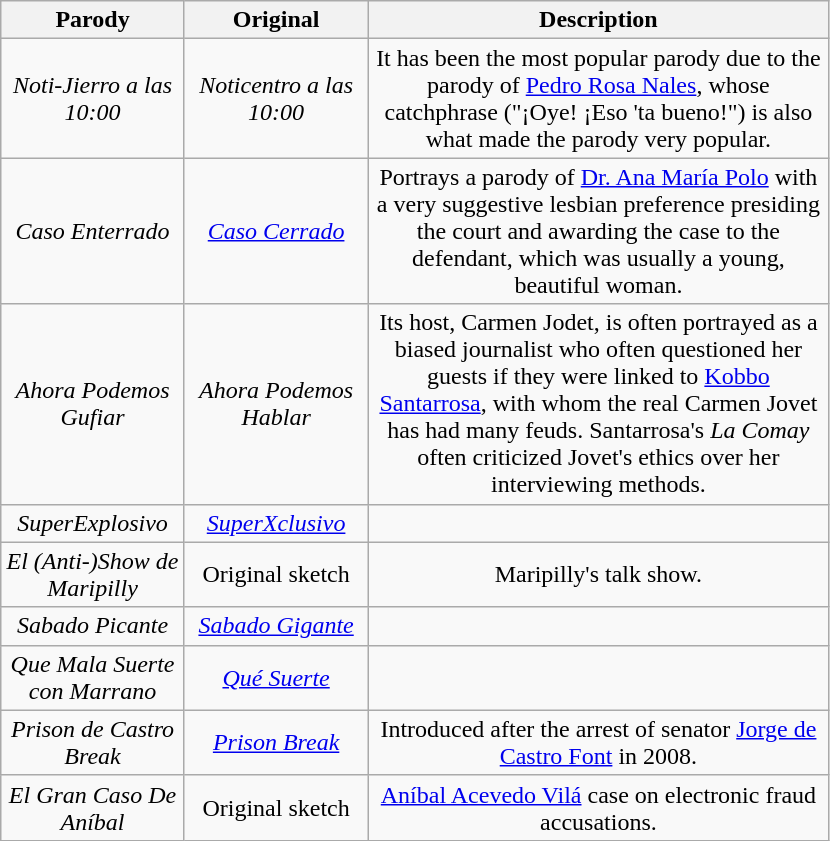<table class="wikitable" style="text-align:center;">
<tr>
<th width="115">Parody</th>
<th width="115">Original</th>
<th width="300">Description</th>
</tr>
<tr>
<td><em>Noti-Jierro a las 10:00</em></td>
<td><em>Noticentro a las 10:00</em></td>
<td>It has been the most popular parody due to the parody of <a href='#'>Pedro Rosa Nales</a>, whose catchphrase ("¡Oye! ¡Eso 'ta bueno!") is also what made the parody very popular.</td>
</tr>
<tr>
<td><em>Caso Enterrado</em></td>
<td><em><a href='#'>Caso Cerrado</a></em></td>
<td>Portrays a parody of <a href='#'>Dr. Ana María Polo</a> with a very suggestive lesbian preference presiding the court and awarding the case to the defendant, which was usually a young, beautiful woman.</td>
</tr>
<tr>
<td><em>Ahora Podemos Gufiar</em></td>
<td><em>Ahora Podemos Hablar</em></td>
<td>Its host, Carmen Jodet, is often portrayed as a biased journalist who often questioned her guests if they were linked to <a href='#'>Kobbo Santarrosa</a>, with whom the real Carmen Jovet has had many feuds. Santarrosa's <em>La Comay</em> often criticized Jovet's ethics over her interviewing methods.</td>
</tr>
<tr>
<td><em>SuperExplosivo</em></td>
<td><em><a href='#'>SuperXclusivo</a></em></td>
<td></td>
</tr>
<tr>
<td><em>El (Anti-)Show de Maripilly</em></td>
<td>Original sketch</td>
<td>Maripilly's talk show.</td>
</tr>
<tr>
<td><em>Sabado Picante</em></td>
<td><em><a href='#'>Sabado Gigante</a></em></td>
<td></td>
</tr>
<tr>
<td><em>Que Mala Suerte con Marrano</em></td>
<td><em><a href='#'>Qué Suerte</a></em></td>
<td></td>
</tr>
<tr>
<td><em>Prison de Castro Break</em></td>
<td><em><a href='#'>Prison Break</a></em></td>
<td>Introduced after the arrest of senator <a href='#'>Jorge de Castro Font</a> in 2008.</td>
</tr>
<tr>
<td><em>El Gran Caso De Aníbal</em></td>
<td>Original sketch</td>
<td><a href='#'>Aníbal Acevedo Vilá</a> case on electronic fraud accusations.</td>
</tr>
</table>
